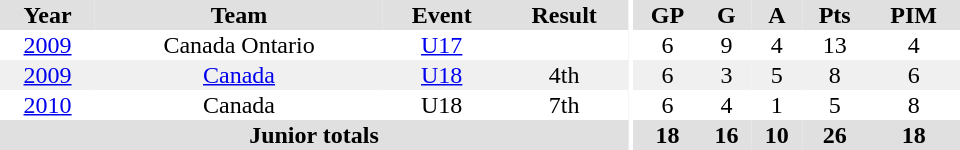<table border="0" cellpadding="1" cellspacing="0" ID="Table3" style="text-align:center; width:40em">
<tr ALIGN="center" bgcolor="#e0e0e0">
<th>Year</th>
<th>Team</th>
<th>Event</th>
<th>Result</th>
<th rowspan="99" bgcolor="#ffffff"></th>
<th>GP</th>
<th>G</th>
<th>A</th>
<th>Pts</th>
<th>PIM</th>
</tr>
<tr>
<td><a href='#'>2009</a></td>
<td>Canada Ontario</td>
<td><a href='#'>U17</a></td>
<td></td>
<td>6</td>
<td>9</td>
<td>4</td>
<td>13</td>
<td>4</td>
</tr>
<tr bgcolor="#f0f0f0">
<td><a href='#'>2009</a></td>
<td><a href='#'>Canada</a></td>
<td><a href='#'>U18</a></td>
<td>4th</td>
<td>6</td>
<td>3</td>
<td>5</td>
<td>8</td>
<td>6</td>
</tr>
<tr>
<td><a href='#'>2010</a></td>
<td>Canada</td>
<td>U18</td>
<td>7th</td>
<td>6</td>
<td>4</td>
<td>1</td>
<td>5</td>
<td>8</td>
</tr>
<tr ALIGN="center" bgcolor="#e0e0e0">
<th colspan=4>Junior totals</th>
<th>18</th>
<th>16</th>
<th>10</th>
<th>26</th>
<th>18</th>
</tr>
</table>
